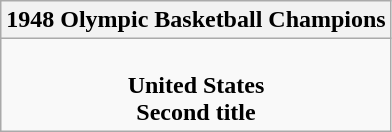<table class=wikitable style="text-align:center">
<tr>
<th>1948 Olympic Basketball Champions</th>
</tr>
<tr>
<td> <br> <strong>United States</strong> <br> <strong>Second title</strong></td>
</tr>
</table>
